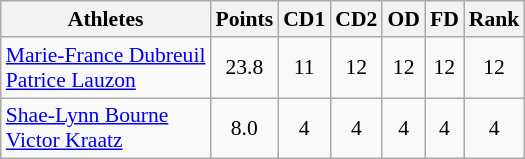<table class="wikitable" style="font-size:90%">
<tr>
<th>Athletes</th>
<th>Points</th>
<th>CD1</th>
<th>CD2</th>
<th>OD</th>
<th>FD</th>
<th>Rank</th>
</tr>
<tr align=center>
<td align=left><a href='#'>Marie-France Dubreuil</a><br><a href='#'>Patrice Lauzon</a></td>
<td>23.8</td>
<td>11</td>
<td>12</td>
<td>12</td>
<td>12</td>
<td>12</td>
</tr>
<tr align=center>
<td align=left><a href='#'>Shae-Lynn Bourne</a><br><a href='#'>Victor Kraatz</a></td>
<td>8.0</td>
<td>4</td>
<td>4</td>
<td>4</td>
<td>4</td>
<td>4</td>
</tr>
</table>
